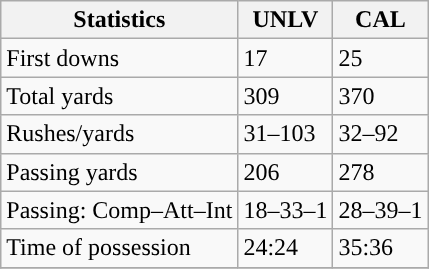<table class="wikitable" style="float: left;">
<tr>
<th>Statistics</th>
<th>UNLV</th>
<th>CAL</th>
</tr>
<tr>
<td>First downs</td>
<td>17</td>
<td>25</td>
</tr>
<tr>
<td>Total yards</td>
<td>309</td>
<td>370</td>
</tr>
<tr>
<td>Rushes/yards</td>
<td>31–103</td>
<td>32–92</td>
</tr>
<tr>
<td>Passing yards</td>
<td>206</td>
<td>278</td>
</tr>
<tr>
<td>Passing: Comp–Att–Int</td>
<td>18–33–1</td>
<td>28–39–1</td>
</tr>
<tr>
<td>Time of possession</td>
<td>24:24</td>
<td>35:36</td>
</tr>
<tr>
</tr>
</table>
